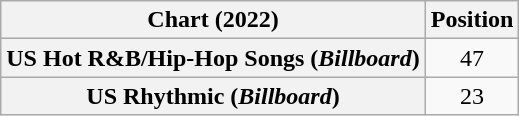<table class="wikitable sortable plainrowheaders" style="text-align:center">
<tr>
<th scope="col">Chart (2022)</th>
<th scope="col">Position</th>
</tr>
<tr>
<th scope="row">US Hot R&B/Hip-Hop Songs (<em>Billboard</em>)</th>
<td>47</td>
</tr>
<tr>
<th scope="row">US Rhythmic (<em>Billboard</em>)</th>
<td>23</td>
</tr>
</table>
